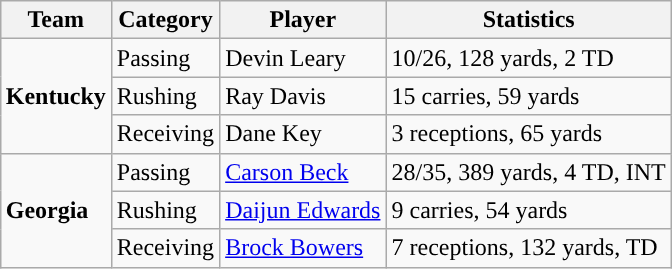<table class="wikitable" style="float: right;">
<tr>
<th>Team</th>
<th>Category</th>
<th>Player</th>
<th>Statistics</th>
</tr>
<tr>
<td rowspan=3><strong>Kentucky</strong></td>
<td>Passing</td>
<td>Devin Leary</td>
<td>10/26, 128 yards, 2 TD</td>
</tr>
<tr>
<td>Rushing</td>
<td>Ray Davis</td>
<td>15 carries, 59 yards</td>
</tr>
<tr>
<td>Receiving</td>
<td>Dane Key</td>
<td>3 receptions, 65 yards</td>
</tr>
<tr>
<td rowspan=3><strong>Georgia</strong></td>
<td>Passing</td>
<td><a href='#'>Carson Beck</a></td>
<td>28/35, 389 yards, 4 TD, INT</td>
</tr>
<tr>
<td>Rushing</td>
<td><a href='#'>Daijun Edwards</a></td>
<td>9 carries, 54 yards</td>
</tr>
<tr>
<td>Receiving</td>
<td><a href='#'>Brock Bowers</a></td>
<td>7 receptions, 132 yards, TD</td>
</tr>
</table>
